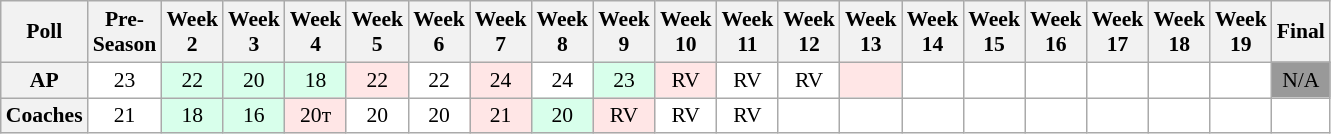<table class="wikitable" style="white-space:nowrap;font-size:90%">
<tr>
<th>Poll</th>
<th>Pre-<br>Season</th>
<th>Week<br>2</th>
<th>Week<br>3</th>
<th>Week<br>4</th>
<th>Week<br>5</th>
<th>Week<br>6</th>
<th>Week<br>7</th>
<th>Week<br>8</th>
<th>Week<br>9</th>
<th>Week<br>10</th>
<th>Week<br>11</th>
<th>Week<br>12</th>
<th>Week<br>13</th>
<th>Week<br>14</th>
<th>Week<br>15</th>
<th>Week<br>16</th>
<th>Week<br>17</th>
<th>Week<br>18</th>
<th>Week<br>19</th>
<th>Final</th>
</tr>
<tr style="text-align:center;">
<th>AP</th>
<td style="background:#FFF;">23</td>
<td style="background:#D8FFEB;">22</td>
<td style="background:#D8FFEB;">20</td>
<td style="background:#D8FFEB;">18</td>
<td style="background:#FFE6E6;">22</td>
<td style="background:#FFF;">22</td>
<td style="background:#FFE6E6;">24</td>
<td style="background:#FFF;">24</td>
<td style="background:#D8FFEB;">23</td>
<td style="background:#FFE6E6;">RV</td>
<td style="background:#FFF;">RV</td>
<td style="background:#FFF;">RV</td>
<td style="background:#FFE6E6;"></td>
<td style="background:#FFF;"></td>
<td style="background:#FFF;"></td>
<td style="background:#FFF;"></td>
<td style="background:#FFF;"></td>
<td style="background:#FFF;"></td>
<td style="background:#FFF;"></td>
<td style="background:#999;">N/A</td>
</tr>
<tr style="text-align:center;">
<th>Coaches</th>
<td style="background:#FFF;">21</td>
<td style="background:#D8FFEB;">18</td>
<td style="background:#D8FFEB;">16</td>
<td style="background:#FFE6E6;">20т</td>
<td style="background:#FFF;">20</td>
<td style="background:#FFF;">20</td>
<td style="background:#FFE6E6;">21</td>
<td style="background:#D8FFEB;">20</td>
<td style="background:#FFE6E6;">RV</td>
<td style="background:#FFF;">RV</td>
<td style="background:#FFF;">RV</td>
<td style="background:#FFF;"></td>
<td style="background:#FFF;"></td>
<td style="background:#FFF;"></td>
<td style="background:#FFF;"></td>
<td style="background:#FFF;"></td>
<td style="background:#FFF;"></td>
<td style="background:#FFF;"></td>
<td style="background:#FFF;"></td>
<td style="background:#FFF;"></td>
</tr>
</table>
